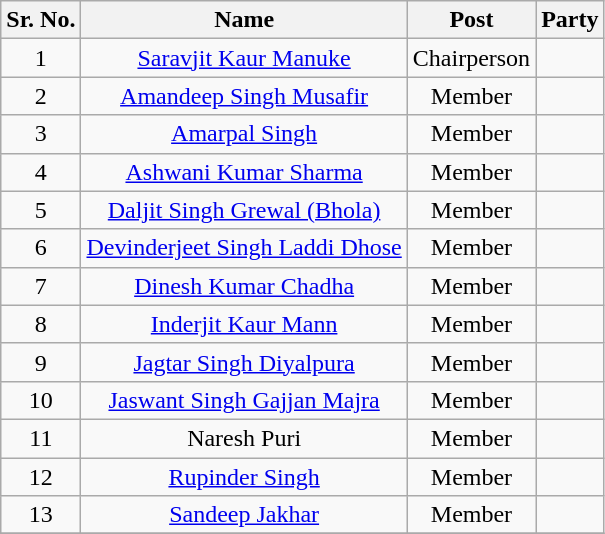<table class="wikitable sortable">
<tr>
<th>Sr. No.</th>
<th>Name</th>
<th>Post</th>
<th colspan="2">Party</th>
</tr>
<tr align="center">
<td>1</td>
<td><a href='#'>Saravjit Kaur Manuke</a></td>
<td>Chairperson</td>
<td></td>
</tr>
<tr align="center">
<td>2</td>
<td><a href='#'>Amandeep Singh Musafir</a></td>
<td>Member</td>
<td></td>
</tr>
<tr align="center">
<td>3</td>
<td><a href='#'>Amarpal Singh</a></td>
<td>Member</td>
<td></td>
</tr>
<tr align="center">
<td>4</td>
<td><a href='#'>Ashwani Kumar Sharma</a></td>
<td>Member</td>
<td></td>
</tr>
<tr align="center">
<td>5</td>
<td><a href='#'>Daljit Singh Grewal (Bhola)</a></td>
<td>Member</td>
<td></td>
</tr>
<tr align="center">
<td>6</td>
<td><a href='#'>Devinderjeet Singh Laddi Dhose</a></td>
<td>Member</td>
<td></td>
</tr>
<tr align="center">
<td>7</td>
<td><a href='#'>Dinesh Kumar Chadha</a></td>
<td>Member</td>
<td></td>
</tr>
<tr align="center">
<td>8</td>
<td><a href='#'>Inderjit Kaur Mann</a></td>
<td>Member</td>
<td></td>
</tr>
<tr align="center">
<td>9</td>
<td><a href='#'>Jagtar Singh Diyalpura</a></td>
<td>Member</td>
<td></td>
</tr>
<tr align="center">
<td>10</td>
<td><a href='#'>Jaswant Singh Gajjan Majra</a></td>
<td>Member</td>
<td></td>
</tr>
<tr align="center">
<td>11</td>
<td>Naresh Puri</td>
<td>Member</td>
<td></td>
</tr>
<tr align="center">
<td>12</td>
<td><a href='#'>Rupinder Singh</a></td>
<td>Member</td>
<td></td>
</tr>
<tr align="center">
<td>13</td>
<td><a href='#'>Sandeep Jakhar</a></td>
<td>Member</td>
<td></td>
</tr>
<tr align="center">
</tr>
</table>
